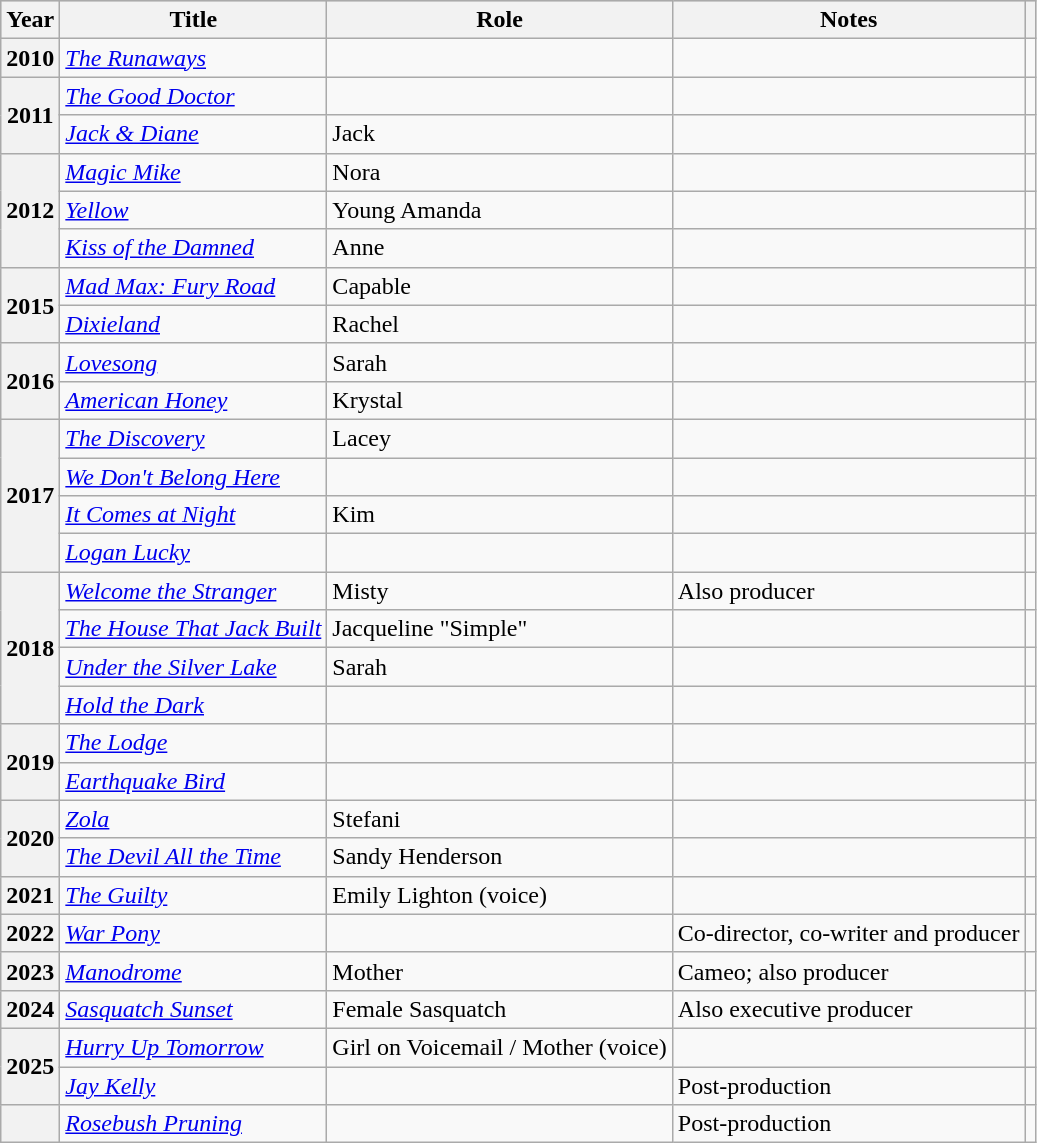<table class="wikitable sortable plainrowheaders">
<tr style="background:#ccc; text-align:center;">
<th>Year</th>
<th>Title</th>
<th>Role</th>
<th class="unsortable">Notes</th>
<th class="unsortable"></th>
</tr>
<tr>
<th scope="row">2010</th>
<td data-sort-value="Runaways"><em><a href='#'>The Runaways</a></em></td>
<td></td>
<td></td>
<td style="text-align:center;"></td>
</tr>
<tr>
<th rowspan="2" scope="row">2011</th>
<td><em><a href='#'>The Good Doctor</a></em></td>
<td></td>
<td></td>
<td style="text-align:center;"></td>
</tr>
<tr>
<td><em><a href='#'>Jack & Diane</a></em></td>
<td>Jack</td>
<td></td>
<td style="text-align:center;"></td>
</tr>
<tr>
<th rowspan="3" scope="row">2012</th>
<td><em><a href='#'>Magic Mike</a></em></td>
<td>Nora</td>
<td></td>
<td style="text-align:center;"></td>
</tr>
<tr>
<td><em><a href='#'>Yellow</a></em></td>
<td>Young Amanda</td>
<td></td>
<td style="text-align:center;"></td>
</tr>
<tr>
<td><em><a href='#'>Kiss of the Damned</a></em></td>
<td>Anne</td>
<td></td>
<td style="text-align:center;"></td>
</tr>
<tr>
<th rowspan="2" scope="row">2015</th>
<td><em><a href='#'>Mad Max: Fury Road</a></em></td>
<td>Capable</td>
<td></td>
<td style="text-align:center;"></td>
</tr>
<tr>
<td><em><a href='#'>Dixieland</a></em></td>
<td>Rachel</td>
<td></td>
<td style="text-align:center;"></td>
</tr>
<tr>
<th rowspan="2" scope="row">2016</th>
<td><em><a href='#'>Lovesong</a></em></td>
<td>Sarah</td>
<td></td>
<td style="text-align:center;"></td>
</tr>
<tr>
<td><em><a href='#'>American Honey</a></em></td>
<td>Krystal</td>
<td></td>
<td style="text-align:center;"></td>
</tr>
<tr>
<th rowspan="4" scope="row">2017</th>
<td data-sort-value="Discovery"><em><a href='#'>The Discovery</a></em></td>
<td>Lacey</td>
<td></td>
<td style="text-align:center;"></td>
</tr>
<tr>
<td><em><a href='#'>We Don't Belong Here</a></em></td>
<td></td>
<td></td>
<td style="text-align:center;"></td>
</tr>
<tr>
<td><em><a href='#'>It Comes at Night</a></em></td>
<td>Kim</td>
<td></td>
<td style="text-align:center;"></td>
</tr>
<tr>
<td><em><a href='#'>Logan Lucky</a></em></td>
<td></td>
<td></td>
<td style="text-align:center;"></td>
</tr>
<tr>
<th rowspan="4" scope="row">2018</th>
<td><em><a href='#'>Welcome the Stranger</a></em></td>
<td>Misty</td>
<td>Also producer</td>
<td style="text-align:center;"></td>
</tr>
<tr>
<td data-sort-value="House Jack Built"><em><a href='#'>The House That Jack Built</a></em></td>
<td>Jacqueline "Simple"</td>
<td></td>
<td style="text-align:center;"></td>
</tr>
<tr>
<td><em><a href='#'>Under the Silver Lake</a></em></td>
<td>Sarah</td>
<td></td>
<td style="text-align:center;"></td>
</tr>
<tr>
<td><em><a href='#'>Hold the Dark</a></em></td>
<td></td>
<td></td>
<td style="text-align:center;"></td>
</tr>
<tr>
<th rowspan="2" scope="row">2019</th>
<td data-sort-value="Lodge"><em><a href='#'>The Lodge</a></em></td>
<td></td>
<td></td>
<td style="text-align:center;"></td>
</tr>
<tr>
<td><em><a href='#'>Earthquake Bird</a></em></td>
<td></td>
<td></td>
<td style="text-align:center;"></td>
</tr>
<tr>
<th rowspan="2" scope="row">2020</th>
<td><em><a href='#'>Zola</a></em></td>
<td>Stefani</td>
<td></td>
<td style="text-align:center;"></td>
</tr>
<tr>
<td><em><a href='#'>The Devil All the Time</a></em></td>
<td>Sandy Henderson</td>
<td></td>
<td style="text-align:center;"></td>
</tr>
<tr>
<th scope="row">2021</th>
<td><em><a href='#'>The Guilty</a></em></td>
<td>Emily Lighton (voice)</td>
<td></td>
<td style="text-align:center;"></td>
</tr>
<tr>
<th scope="row">2022</th>
<td><em><a href='#'>War Pony</a></em></td>
<td></td>
<td>Co-director, co-writer and producer</td>
<td style="text-align:center;"></td>
</tr>
<tr>
<th scope="row">2023</th>
<td><em><a href='#'>Manodrome</a></em></td>
<td>Mother</td>
<td>Cameo; also producer</td>
<td style="text-align:center;"></td>
</tr>
<tr>
<th scope="row">2024</th>
<td><em><a href='#'>Sasquatch Sunset</a></em></td>
<td>Female Sasquatch</td>
<td>Also executive producer</td>
<td style="text-align:center;"></td>
</tr>
<tr>
<th rowspan="2" scope="row">2025</th>
<td><em><a href='#'>Hurry Up Tomorrow</a></em></td>
<td>Girl on Voicemail / Mother (voice)</td>
<td></td>
<td style="text-align:center;"></td>
</tr>
<tr>
<td><em><a href='#'>Jay Kelly</a></em></td>
<td></td>
<td>Post-production</td>
<td style="text-align:center;"></td>
</tr>
<tr>
<th scope="row"></th>
<td><em><a href='#'>Rosebush Pruning</a></em></td>
<td></td>
<td>Post-production</td>
<td style="text-align:center;"></td>
</tr>
</table>
